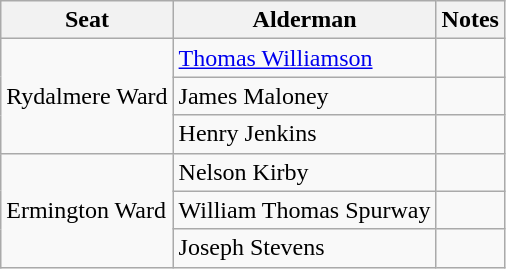<table class="wikitable">
<tr>
<th>Seat</th>
<th>Alderman</th>
<th>Notes</th>
</tr>
<tr>
<td rowspan="3">Rydalmere Ward</td>
<td><a href='#'> Thomas Williamson</a></td>
<td></td>
</tr>
<tr>
<td>James Maloney</td>
<td></td>
</tr>
<tr>
<td>Henry Jenkins</td>
<td></td>
</tr>
<tr>
<td rowspan="3">Ermington Ward</td>
<td>Nelson Kirby</td>
<td></td>
</tr>
<tr>
<td>William Thomas Spurway</td>
<td></td>
</tr>
<tr>
<td>Joseph Stevens</td>
<td></td>
</tr>
</table>
